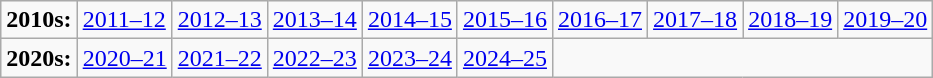<table class="wikitable">
<tr>
<td><strong>2010s:</strong></td>
<td><a href='#'>2011–12</a></td>
<td><a href='#'>2012–13</a></td>
<td><a href='#'>2013–14</a></td>
<td><a href='#'>2014–15</a></td>
<td><a href='#'>2015–16</a></td>
<td><a href='#'>2016–17</a></td>
<td><a href='#'>2017–18</a></td>
<td><a href='#'>2018–19</a></td>
<td><a href='#'>2019–20</a></td>
</tr>
<tr>
<td><strong>2020s:</strong></td>
<td><a href='#'>2020–21</a></td>
<td><a href='#'>2021–22</a></td>
<td><a href='#'>2022–23</a></td>
<td><a href='#'>2023–24</a></td>
<td><a href='#'>2024–25</a></td>
</tr>
</table>
